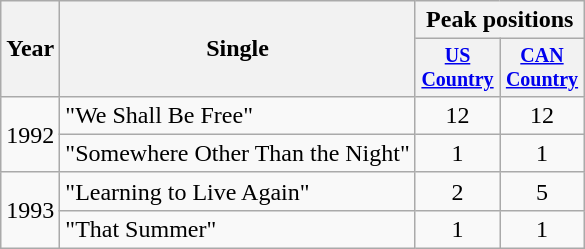<table class="wikitable" style="text-align:center;">
<tr>
<th rowspan="2">Year</th>
<th rowspan="2">Single</th>
<th colspan="2">Peak positions</th>
</tr>
<tr style="font-size:smaller;">
<th style="width:50px;"><a href='#'>US Country</a></th>
<th style="width:50px;"><a href='#'>CAN Country</a></th>
</tr>
<tr>
<td rowspan="2">1992</td>
<td style="text-align:left;">"We Shall Be Free"</td>
<td>12</td>
<td>12</td>
</tr>
<tr>
<td style="text-align:left;">"Somewhere Other Than the Night"</td>
<td>1</td>
<td>1</td>
</tr>
<tr>
<td rowspan="2">1993</td>
<td style="text-align:left;">"Learning to Live Again"</td>
<td>2</td>
<td>5</td>
</tr>
<tr>
<td style="text-align:left;">"That Summer"</td>
<td>1</td>
<td>1</td>
</tr>
</table>
